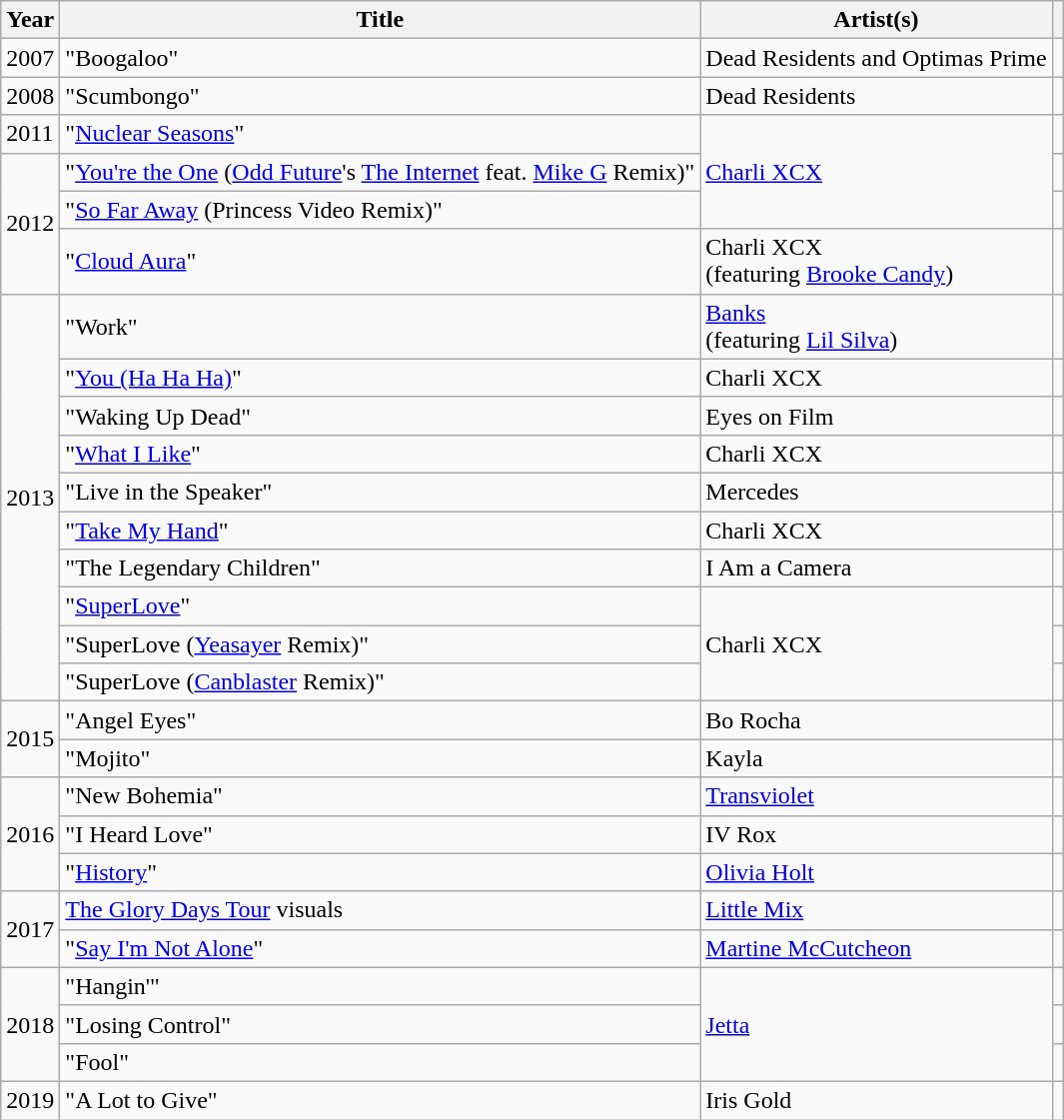<table class="wikitable plainrowheaders">
<tr>
<th scope="col">Year</th>
<th scope="col">Title</th>
<th scope="col">Artist(s)</th>
<th scope="col"></th>
</tr>
<tr>
<td>2007</td>
<td>"Boogaloo"</td>
<td>Dead Residents and Optimas Prime</td>
<td></td>
</tr>
<tr>
<td>2008</td>
<td>"Scumbongo"</td>
<td>Dead Residents</td>
<td></td>
</tr>
<tr>
<td>2011</td>
<td>"<a href='#'>Nuclear Seasons</a>"</td>
<td rowspan="3"><a href='#'>Charli XCX</a></td>
<td></td>
</tr>
<tr>
<td rowspan="3">2012</td>
<td>"<a href='#'>You're the One</a> (<a href='#'>Odd Future</a>'s <a href='#'>The Internet</a> feat. <a href='#'>Mike G</a> Remix)"</td>
<td></td>
</tr>
<tr>
<td>"<a href='#'>So Far Away</a> (Princess Video Remix)"</td>
<td></td>
</tr>
<tr>
<td>"<a href='#'>Cloud Aura</a>"</td>
<td>Charli XCX<br><span>(featuring <a href='#'>Brooke Candy</a>)</span></td>
<td></td>
</tr>
<tr>
<td rowspan="10">2013</td>
<td>"Work"</td>
<td><a href='#'>Banks</a><br><span>(featuring <a href='#'>Lil Silva</a>)</span></td>
<td></td>
</tr>
<tr>
<td>"<a href='#'>You (Ha Ha Ha)</a>"</td>
<td>Charli XCX</td>
<td></td>
</tr>
<tr>
<td>"Waking Up Dead"</td>
<td>Eyes on Film</td>
<td></td>
</tr>
<tr>
<td>"<a href='#'>What I Like</a>"</td>
<td>Charli XCX</td>
<td></td>
</tr>
<tr>
<td>"Live in the Speaker"</td>
<td>Mercedes</td>
<td></td>
</tr>
<tr>
<td>"<a href='#'>Take My Hand</a>"</td>
<td>Charli XCX</td>
<td></td>
</tr>
<tr>
<td>"The Legendary Children"</td>
<td>I Am a Camera</td>
<td></td>
</tr>
<tr>
<td>"<a href='#'>SuperLove</a>"</td>
<td rowspan="3">Charli XCX</td>
<td></td>
</tr>
<tr>
<td>"SuperLove (<a href='#'>Yeasayer</a> Remix)"</td>
<td></td>
</tr>
<tr>
<td>"SuperLove (<a href='#'>Canblaster</a> Remix)"</td>
<td></td>
</tr>
<tr>
<td rowspan="2">2015</td>
<td>"Angel Eyes"</td>
<td>Bo Rocha</td>
<td></td>
</tr>
<tr>
<td>"Mojito"</td>
<td>Kayla</td>
<td></td>
</tr>
<tr>
<td rowspan="3">2016</td>
<td>"New Bohemia"</td>
<td><a href='#'>Transviolet</a></td>
<td></td>
</tr>
<tr>
<td>"I Heard Love"</td>
<td>IV Rox</td>
<td></td>
</tr>
<tr>
<td>"<a href='#'>History</a>"</td>
<td><a href='#'>Olivia Holt</a></td>
<td></td>
</tr>
<tr>
<td rowspan="2">2017</td>
<td><a href='#'>The Glory Days Tour</a> visuals</td>
<td><a href='#'>Little Mix</a></td>
<td></td>
</tr>
<tr>
<td>"<a href='#'>Say I'm Not Alone</a>"</td>
<td><a href='#'>Martine McCutcheon</a></td>
<td></td>
</tr>
<tr>
<td rowspan="3">2018</td>
<td>"Hangin'"</td>
<td rowspan="3"><a href='#'>Jetta</a></td>
<td></td>
</tr>
<tr>
<td>"Losing Control"</td>
<td></td>
</tr>
<tr>
<td>"Fool"</td>
<td></td>
</tr>
<tr>
<td>2019</td>
<td>"A Lot to Give"</td>
<td>Iris Gold</td>
<td></td>
</tr>
</table>
